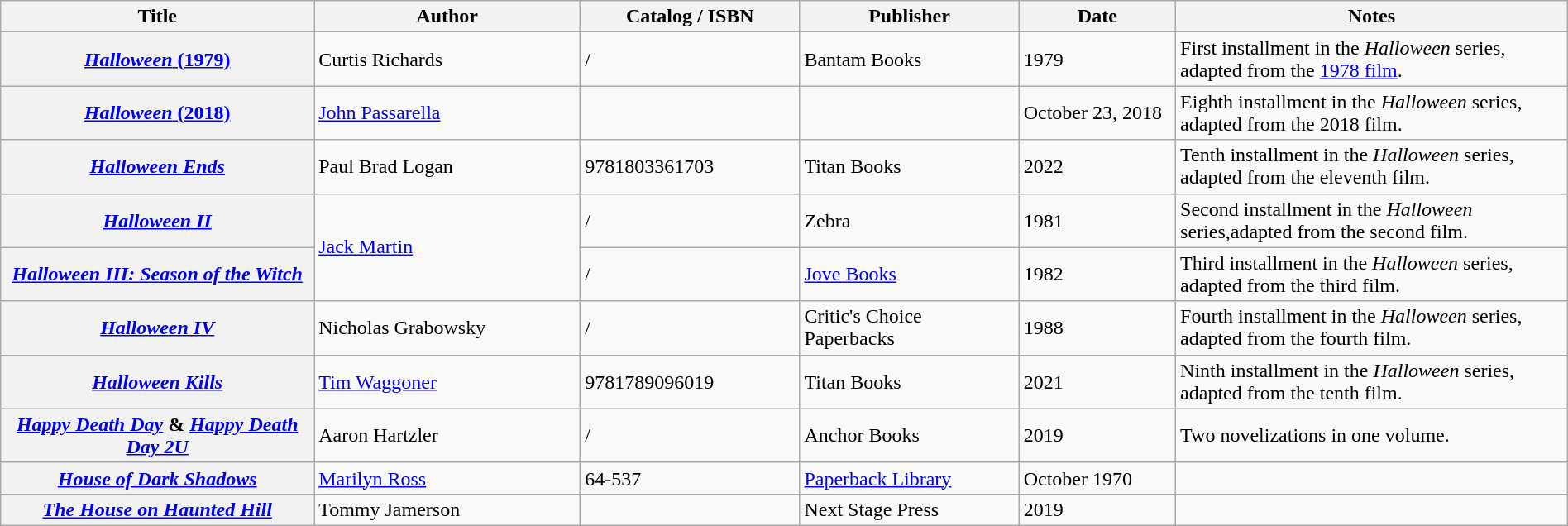<table class="wikitable sortable" style="width:100%;">
<tr>
<th width=20%>Title</th>
<th width=17%>Author</th>
<th width=14%>Catalog / ISBN</th>
<th width=14%>Publisher</th>
<th width=10%>Date</th>
<th width=25%>Notes</th>
</tr>
<tr>
<th><a href='#'><em>Halloween</em> (1979)</a></th>
<td>Curtis Richards</td>
<td> / </td>
<td>Bantam Books</td>
<td>1979</td>
<td>First installment in the <em>Halloween</em> series, adapted from the <a href='#'>1978 film</a>.</td>
</tr>
<tr>
<th><a href='#'><em>Halloween</em> (2018)</a></th>
<td><a href='#'>John Passarella</a></td>
<td></td>
<td></td>
<td>October 23, 2018</td>
<td>Eighth installment in the <em>Halloween</em> series, adapted from the 2018 film.</td>
</tr>
<tr>
<th><em><a href='#'>Halloween Ends</a></em></th>
<td>Paul Brad Logan</td>
<td>9781803361703</td>
<td>Titan Books</td>
<td>2022</td>
<td>Tenth installment in the <em>Halloween</em> series, adapted from the eleventh film.</td>
</tr>
<tr>
<th><em><a href='#'>Halloween II</a></em></th>
<td rowspan="2"><a href='#'>Jack Martin</a></td>
<td> / </td>
<td>Zebra</td>
<td>1981</td>
<td>Second installment in the <em>Halloween</em> series,adapted from the second film.</td>
</tr>
<tr>
<th><em><a href='#'>Halloween III: Season of the Witch</a></em></th>
<td> / </td>
<td><a href='#'>Jove Books</a></td>
<td>1982</td>
<td>Third installment in the <em>Halloween</em> series, adapted from the third film.</td>
</tr>
<tr>
<th><em><a href='#'>Halloween IV</a></em></th>
<td>Nicholas Grabowsky</td>
<td> / </td>
<td>Critic's Choice Paperbacks</td>
<td>1988</td>
<td>Fourth installment in the <em>Halloween</em> series, adapted from the fourth film.</td>
</tr>
<tr>
<th><em><a href='#'>Halloween Kills</a></em></th>
<td><a href='#'>Tim Waggoner</a></td>
<td>9781789096019</td>
<td>Titan Books</td>
<td>2021</td>
<td>Ninth installment in the <em>Halloween</em> series, adapted from the tenth film.</td>
</tr>
<tr>
<th><em><a href='#'>Happy Death Day</a></em> & <em><a href='#'>Happy Death Day 2U</a></em></th>
<td>Aaron Hartzler</td>
<td>/</td>
<td>Anchor Books</td>
<td>2019</td>
<td>Two novelizations in one volume.</td>
</tr>
<tr>
<th><em><a href='#'>House of Dark Shadows</a></em></th>
<td><a href='#'>Marilyn Ross</a></td>
<td>64-537</td>
<td><a href='#'>Paperback Library</a></td>
<td>October 1970</td>
<td></td>
</tr>
<tr>
<th><em><a href='#'>The House on Haunted Hill</a></em></th>
<td>Tommy Jamerson</td>
<td></td>
<td>Next Stage Press</td>
<td>2019</td>
<td></td>
</tr>
</table>
